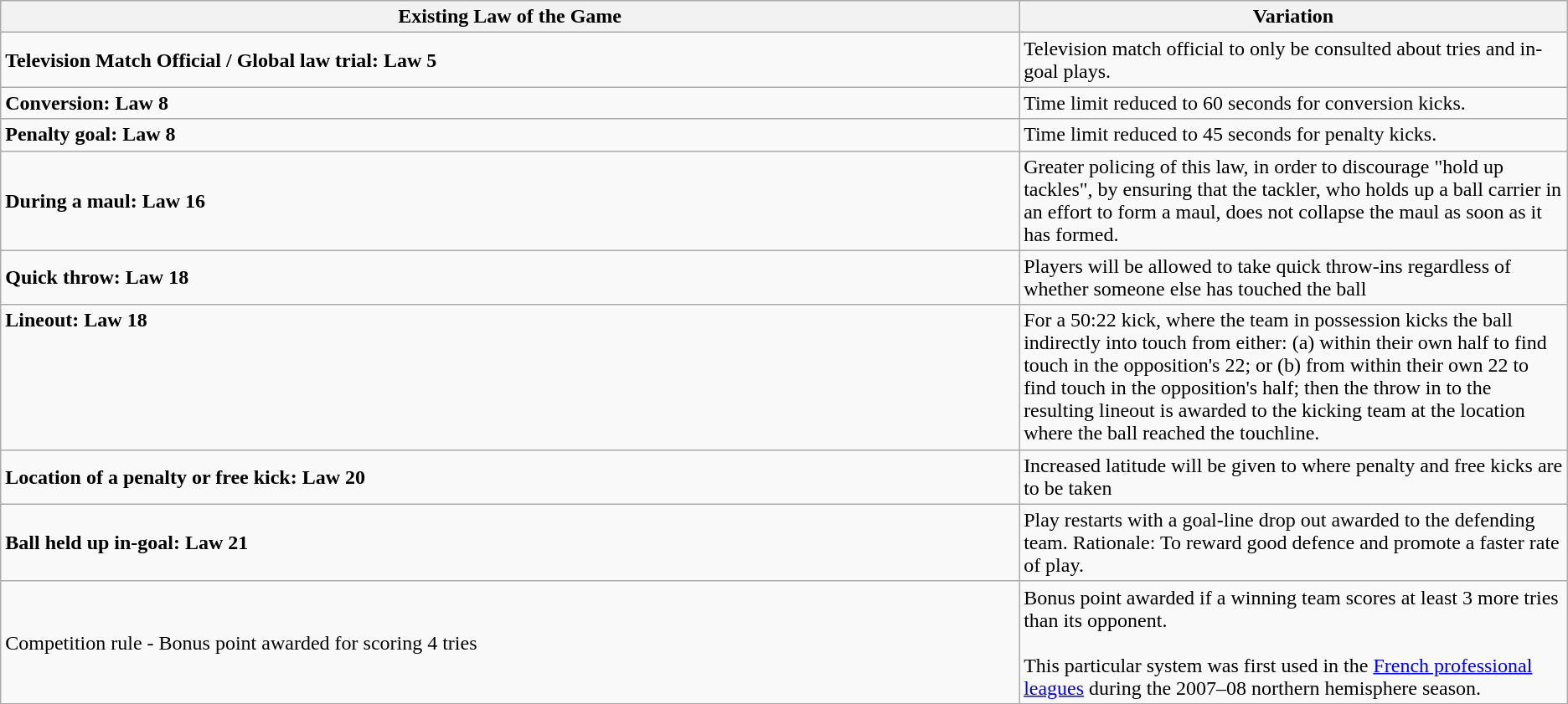<table class="wikitable">
<tr>
<th>Existing Law of the Game</th>
<th style="width:35%;">Variation</th>
</tr>
<tr>
<td><strong>Television Match Official / Global law trial: Law 5</strong></td>
<td>Television match official to only be consulted about tries and in-goal plays.</td>
</tr>
<tr>
<td><strong>Conversion: Law 8</strong><br></td>
<td>Time limit reduced to 60 seconds for conversion kicks.</td>
</tr>
<tr>
<td><strong>Penalty goal: Law 8</strong><br></td>
<td>Time limit reduced to 45 seconds for penalty kicks.</td>
</tr>
<tr>
<td><strong>During a maul: Law 16</strong><br></td>
<td>Greater policing of this law, in order to discourage "hold up tackles", by ensuring that the tackler, who holds up a ball carrier in an effort to form a maul, does not collapse the maul as soon as it has formed.</td>
</tr>
<tr>
<td><strong>Quick throw: Law 18</strong></td>
<td>Players will be allowed to take quick throw-ins regardless of whether someone else has touched the ball</td>
</tr>
<tr>
<td style="vertical-align:top;"><strong>Lineout: Law 18</strong></td>
<td>For a 50:22 kick, where the team in possession kicks the ball indirectly into touch from either: (a) within their own half to find touch in the opposition's 22; or (b) from within their own 22 to find touch in the opposition's half; then the throw in to the resulting lineout is awarded to the kicking team at the location where the ball reached the touchline.</td>
</tr>
<tr>
<td><strong>Location of a penalty or free kick: Law 20</strong></td>
<td>Increased latitude will be given to where penalty and free kicks are to be taken</td>
</tr>
<tr>
<td><strong>Ball held up in-goal: Law 21</strong></td>
<td>Play restarts with a goal-line drop out awarded to the defending team. Rationale: To reward good defence and promote a faster rate of play.</td>
</tr>
<tr>
<td>Competition rule - Bonus point awarded for scoring 4 tries</td>
<td>Bonus point awarded if a winning team scores at least 3 more tries than its opponent.<br><br>This particular system was first used in the <a href='#'>French professional leagues</a> during the 2007–08 northern hemisphere season.</td>
</tr>
</table>
